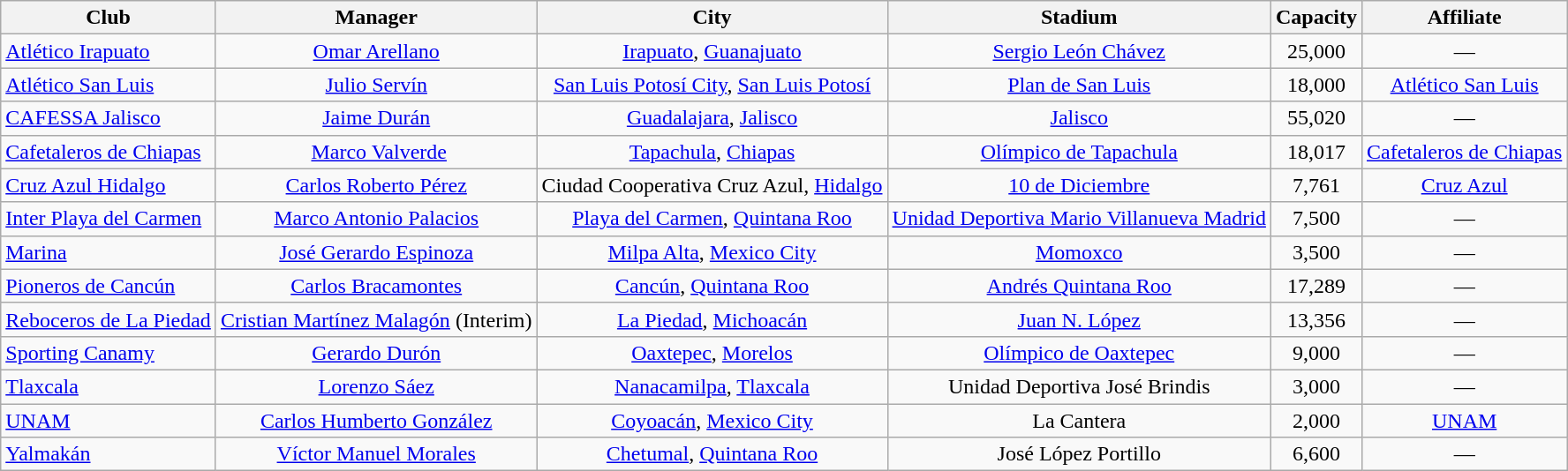<table class="wikitable sortable" style="text-align: center;">
<tr>
<th>Club</th>
<th>Manager</th>
<th>City</th>
<th>Stadium</th>
<th>Capacity</th>
<th>Affiliate</th>
</tr>
<tr>
<td align="left"><a href='#'>Atlético Irapuato</a></td>
<td> <a href='#'>Omar Arellano</a></td>
<td><a href='#'>Irapuato</a>, <a href='#'>Guanajuato</a></td>
<td><a href='#'>Sergio León Chávez</a></td>
<td>25,000</td>
<td>—</td>
</tr>
<tr>
<td align="left"><a href='#'>Atlético San Luis</a></td>
<td>  <a href='#'>Julio Servín</a></td>
<td><a href='#'>San Luis Potosí City</a>, <a href='#'>San Luis Potosí</a></td>
<td><a href='#'>Plan de San Luis</a></td>
<td>18,000</td>
<td><a href='#'>Atlético San Luis</a></td>
</tr>
<tr>
<td align="left"><a href='#'>CAFESSA Jalisco</a></td>
<td> <a href='#'>Jaime Durán</a></td>
<td><a href='#'>Guadalajara</a>, <a href='#'>Jalisco</a></td>
<td><a href='#'>Jalisco</a></td>
<td>55,020</td>
<td>—</td>
</tr>
<tr>
<td align="left"><a href='#'>Cafetaleros de Chiapas</a></td>
<td> <a href='#'>Marco Valverde</a></td>
<td><a href='#'>Tapachula</a>, <a href='#'>Chiapas</a></td>
<td><a href='#'>Olímpico de Tapachula</a></td>
<td>18,017</td>
<td><a href='#'>Cafetaleros de Chiapas</a></td>
</tr>
<tr>
<td align="left"><a href='#'>Cruz Azul Hidalgo</a></td>
<td> <a href='#'>Carlos Roberto Pérez</a></td>
<td>Ciudad Cooperativa Cruz Azul, <a href='#'>Hidalgo</a></td>
<td><a href='#'>10 de Diciembre</a></td>
<td>7,761</td>
<td><a href='#'>Cruz Azul</a></td>
</tr>
<tr>
<td align="left"><a href='#'>Inter Playa del Carmen</a></td>
<td> <a href='#'>Marco Antonio Palacios</a></td>
<td><a href='#'>Playa del Carmen</a>, <a href='#'>Quintana Roo</a></td>
<td><a href='#'>Unidad Deportiva Mario Villanueva Madrid</a></td>
<td>7,500</td>
<td>—</td>
</tr>
<tr>
<td align="left"><a href='#'>Marina</a></td>
<td> <a href='#'>José Gerardo Espinoza</a></td>
<td><a href='#'>Milpa Alta</a>, <a href='#'>Mexico City</a></td>
<td><a href='#'>Momoxco</a></td>
<td>3,500</td>
<td>—</td>
</tr>
<tr>
<td align="left"><a href='#'>Pioneros de Cancún</a></td>
<td> <a href='#'>Carlos Bracamontes</a></td>
<td><a href='#'>Cancún</a>, <a href='#'>Quintana Roo</a></td>
<td><a href='#'>Andrés Quintana Roo</a></td>
<td>17,289</td>
<td>—</td>
</tr>
<tr>
<td align="left"><a href='#'>Reboceros de La Piedad</a></td>
<td> <a href='#'>Cristian Martínez Malagón</a> (Interim)</td>
<td><a href='#'>La Piedad</a>, <a href='#'>Michoacán</a></td>
<td><a href='#'>Juan N. López</a></td>
<td>13,356</td>
<td>—</td>
</tr>
<tr>
<td align="left"><a href='#'>Sporting Canamy</a></td>
<td> <a href='#'>Gerardo Durón</a></td>
<td><a href='#'>Oaxtepec</a>, <a href='#'>Morelos</a></td>
<td><a href='#'>Olímpico de Oaxtepec</a></td>
<td>9,000</td>
<td>—</td>
</tr>
<tr>
<td align="left"><a href='#'>Tlaxcala</a></td>
<td> <a href='#'>Lorenzo Sáez</a></td>
<td><a href='#'>Nanacamilpa</a>, <a href='#'>Tlaxcala</a></td>
<td>Unidad Deportiva José Brindis</td>
<td>3,000</td>
<td>—</td>
</tr>
<tr>
<td align="left"><a href='#'>UNAM</a></td>
<td> <a href='#'>Carlos Humberto González</a></td>
<td><a href='#'>Coyoacán</a>, <a href='#'>Mexico City</a></td>
<td>La Cantera</td>
<td>2,000</td>
<td><a href='#'>UNAM</a></td>
</tr>
<tr>
<td align="left"><a href='#'>Yalmakán</a></td>
<td> <a href='#'>Víctor Manuel Morales</a></td>
<td><a href='#'>Chetumal</a>, <a href='#'>Quintana Roo</a></td>
<td>José López Portillo</td>
<td>6,600</td>
<td>—</td>
</tr>
</table>
